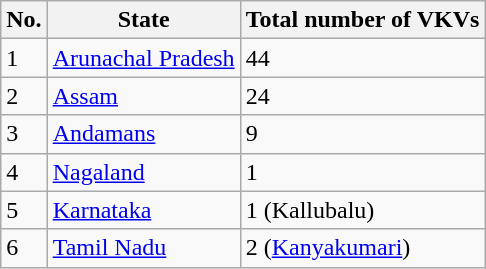<table class="wikitable sortable">
<tr>
<th>No.</th>
<th>State</th>
<th>Total number of VKVs</th>
</tr>
<tr>
<td>1</td>
<td><a href='#'>Arunachal Pradesh</a></td>
<td>44</td>
</tr>
<tr>
<td>2</td>
<td><a href='#'>Assam</a></td>
<td>24</td>
</tr>
<tr>
<td>3</td>
<td><a href='#'>Andamans</a></td>
<td>9</td>
</tr>
<tr>
<td>4</td>
<td><a href='#'>Nagaland</a></td>
<td>1</td>
</tr>
<tr>
<td>5</td>
<td><a href='#'>Karnataka</a></td>
<td>1 (Kallubalu)</td>
</tr>
<tr>
<td>6</td>
<td><a href='#'>Tamil Nadu</a></td>
<td>2 (<a href='#'>Kanyakumari</a>)</td>
</tr>
</table>
